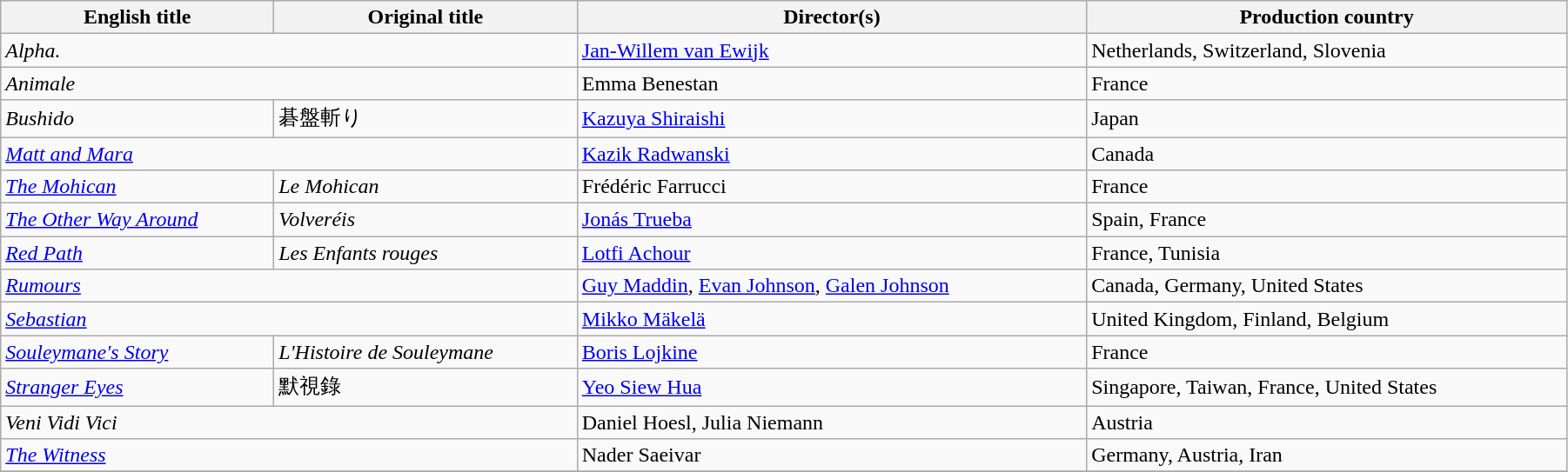<table class="wikitable" style="width:95%; margin-bottom:2px">
<tr>
<th>English title</th>
<th>Original title</th>
<th>Director(s)</th>
<th>Production country</th>
</tr>
<tr>
<td colspan="2"><em>Alpha.</em></td>
<td><a href='#'>Jan-Willem van Ewijk</a></td>
<td>Netherlands, Switzerland, Slovenia</td>
</tr>
<tr>
<td colspan="2"><em>Animale</em></td>
<td>Emma Benestan</td>
<td>France</td>
</tr>
<tr>
<td><em>Bushido</em></td>
<td>碁盤斬り</td>
<td><a href='#'>Kazuya Shiraishi</a></td>
<td>Japan</td>
</tr>
<tr>
<td colspan="2"><em><a href='#'>Matt and Mara</a></em></td>
<td><a href='#'>Kazik Radwanski</a></td>
<td>Canada</td>
</tr>
<tr>
<td><em><a href='#'>The Mohican</a></em></td>
<td><em>Le Mohican</em></td>
<td>Frédéric Farrucci</td>
<td>France</td>
</tr>
<tr>
<td><em><a href='#'>The Other Way Around</a></em></td>
<td><em>Volveréis</em></td>
<td><a href='#'>Jonás Trueba</a></td>
<td>Spain, France</td>
</tr>
<tr>
<td><em><a href='#'>Red Path</a></em></td>
<td><em>Les Enfants rouges</em></td>
<td><a href='#'>Lotfi Achour</a></td>
<td>France, Tunisia</td>
</tr>
<tr>
<td colspan="2"><em><a href='#'>Rumours</a></em></td>
<td><a href='#'>Guy Maddin</a>, <a href='#'>Evan Johnson</a>, <a href='#'>Galen Johnson</a></td>
<td>Canada, Germany, United States</td>
</tr>
<tr>
<td colspan="2"><em><a href='#'>Sebastian</a></em></td>
<td><a href='#'>Mikko Mäkelä</a></td>
<td>United Kingdom, Finland, Belgium</td>
</tr>
<tr>
<td><em><a href='#'>Souleymane's Story</a></em></td>
<td><em>L'Histoire de Souleymane</em></td>
<td><a href='#'>Boris Lojkine</a></td>
<td>France</td>
</tr>
<tr>
<td><em><a href='#'>Stranger Eyes</a></em></td>
<td>默視錄</td>
<td><a href='#'>Yeo Siew Hua</a></td>
<td>Singapore, Taiwan, France, United States</td>
</tr>
<tr>
<td colspan="2"><em>Veni Vidi Vici</em></td>
<td>Daniel Hoesl, Julia Niemann</td>
<td>Austria</td>
</tr>
<tr>
<td colspan="2"><em><a href='#'>The Witness</a></em></td>
<td>Nader Saeivar</td>
<td>Germany, Austria, Iran</td>
</tr>
<tr>
</tr>
</table>
